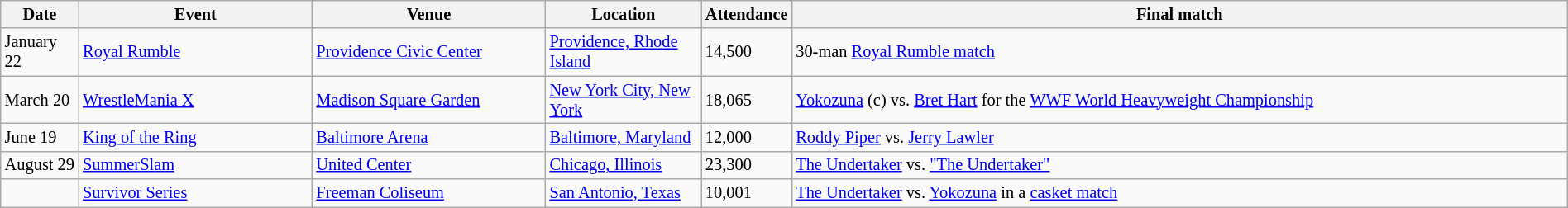<table id="Past_events_1994" class="sortable wikitable succession-box" style="font-size:85%; width:100%">
<tr>
<th scope="col" style="width:5%;">Date</th>
<th scope="col" style="width:15%;">Event</th>
<th scope="col" style="width:15%;">Venue</th>
<th scope="col" style="width:10%;">Location</th>
<th scope="col" style="width:5%;">Attendance</th>
<th scope="col" style="width:50%;">Final match</th>
</tr>
<tr>
<td>January 22</td>
<td><a href='#'>Royal Rumble</a></td>
<td><a href='#'>Providence Civic Center</a></td>
<td><a href='#'>Providence, Rhode Island</a></td>
<td>14,500</td>
<td>30-man <a href='#'>Royal Rumble match</a></td>
</tr>
<tr>
<td>March 20</td>
<td><a href='#'>WrestleMania X</a></td>
<td><a href='#'>Madison Square Garden</a></td>
<td><a href='#'>New York City, New York</a></td>
<td>18,065</td>
<td><a href='#'>Yokozuna</a> (c) vs. <a href='#'>Bret Hart</a> for the <a href='#'>WWF World Heavyweight Championship</a></td>
</tr>
<tr>
<td>June 19</td>
<td><a href='#'>King of the Ring</a></td>
<td><a href='#'>Baltimore Arena</a></td>
<td><a href='#'>Baltimore, Maryland</a></td>
<td>12,000</td>
<td><a href='#'>Roddy Piper</a> vs. <a href='#'>Jerry Lawler</a></td>
</tr>
<tr>
<td>August 29</td>
<td><a href='#'>SummerSlam</a></td>
<td><a href='#'>United Center</a></td>
<td><a href='#'>Chicago, Illinois</a></td>
<td>23,300</td>
<td><a href='#'>The Undertaker</a> vs. <a href='#'>"The Undertaker"</a></td>
</tr>
<tr>
<td></td>
<td><a href='#'>Survivor Series</a></td>
<td><a href='#'>Freeman Coliseum</a></td>
<td><a href='#'>San Antonio, Texas</a></td>
<td>10,001</td>
<td><a href='#'>The Undertaker</a> vs. <a href='#'>Yokozuna</a> in a <a href='#'>casket match</a></td>
</tr>
</table>
